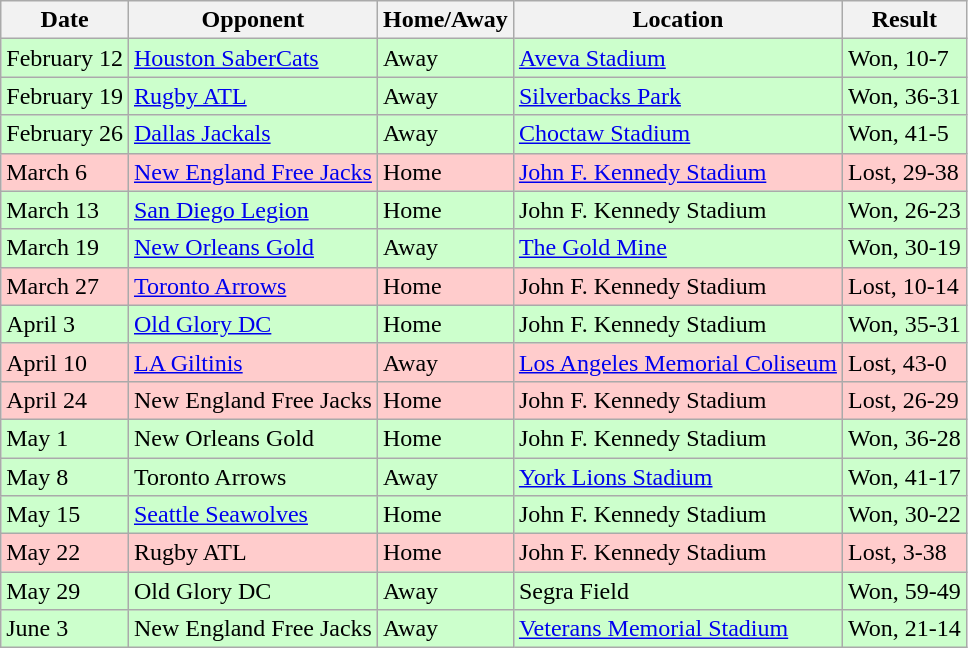<table class="wikitable">
<tr>
<th>Date</th>
<th>Opponent</th>
<th>Home/Away</th>
<th>Location</th>
<th>Result</th>
</tr>
<tr bgcolor="#CCFFCC">
<td>February 12</td>
<td><a href='#'>Houston SaberCats</a></td>
<td>Away</td>
<td><a href='#'>Aveva Stadium</a></td>
<td>Won, 10-7</td>
</tr>
<tr bgcolor="#CCFFCC">
<td>February 19</td>
<td><a href='#'>Rugby ATL</a></td>
<td>Away</td>
<td><a href='#'>Silverbacks Park</a></td>
<td>Won, 36-31</td>
</tr>
<tr bgcolor="#CCFFCC">
<td>February 26</td>
<td><a href='#'>Dallas Jackals</a></td>
<td>Away</td>
<td><a href='#'>Choctaw Stadium</a></td>
<td>Won, 41-5</td>
</tr>
<tr bgcolor="#FFCCCC">
<td>March 6</td>
<td><a href='#'>New England Free Jacks</a></td>
<td>Home</td>
<td><a href='#'>John F. Kennedy Stadium</a></td>
<td>Lost, 29-38</td>
</tr>
<tr bgcolor="#CCFFCC">
<td>March 13</td>
<td><a href='#'>San Diego Legion</a></td>
<td>Home</td>
<td>John F. Kennedy Stadium</td>
<td>Won, 26-23</td>
</tr>
<tr bgcolor="#CCFFCC">
<td>March 19</td>
<td><a href='#'>New Orleans Gold</a></td>
<td>Away</td>
<td><a href='#'>The Gold Mine</a></td>
<td>Won, 30-19</td>
</tr>
<tr bgcolor="#FFCCCC">
<td>March 27</td>
<td><a href='#'>Toronto Arrows</a></td>
<td>Home</td>
<td>John F. Kennedy Stadium</td>
<td>Lost, 10-14</td>
</tr>
<tr bgcolor="#CCFFCC">
<td>April 3</td>
<td><a href='#'>Old Glory DC</a></td>
<td>Home</td>
<td>John F. Kennedy Stadium</td>
<td>Won, 35-31</td>
</tr>
<tr bgcolor="#FFCCCC">
<td>April 10</td>
<td><a href='#'>LA Giltinis</a></td>
<td>Away</td>
<td><a href='#'>Los Angeles Memorial Coliseum</a></td>
<td>Lost, 43-0</td>
</tr>
<tr bgcolor="#FFCCCC">
<td>April 24</td>
<td>New England Free Jacks</td>
<td>Home</td>
<td>John F. Kennedy Stadium</td>
<td>Lost, 26-29</td>
</tr>
<tr bgcolor="#CCFFCC">
<td>May 1</td>
<td>New Orleans Gold</td>
<td>Home</td>
<td>John F. Kennedy Stadium</td>
<td>Won, 36-28</td>
</tr>
<tr bgcolor="#CCFFCC">
<td>May 8</td>
<td>Toronto Arrows</td>
<td>Away</td>
<td><a href='#'>York Lions Stadium</a></td>
<td>Won, 41-17</td>
</tr>
<tr bgcolor="#CCFFCC">
<td>May 15</td>
<td><a href='#'>Seattle Seawolves</a></td>
<td>Home</td>
<td>John F. Kennedy Stadium</td>
<td>Won, 30-22</td>
</tr>
<tr bgcolor="#FFCCCC">
<td>May 22</td>
<td>Rugby ATL</td>
<td>Home</td>
<td>John F. Kennedy Stadium</td>
<td>Lost, 3-38</td>
</tr>
<tr bgcolor="#CCFFCC">
<td>May 29</td>
<td>Old Glory DC</td>
<td>Away</td>
<td>Segra Field</td>
<td>Won, 59-49</td>
</tr>
<tr bgcolor="#CCFFCC">
<td>June 3</td>
<td>New England Free Jacks</td>
<td>Away</td>
<td><a href='#'>Veterans Memorial Stadium</a></td>
<td>Won, 21-14</td>
</tr>
</table>
